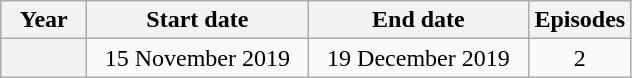<table class="wikitable plainrowheaders" style="text-align:center;">
<tr>
<th scope=col width=50px>Year</th>
<th scope=col width=140px>Start date</th>
<th scope=col width=140px>End date</th>
<th scope=col width=50px>Episodes</th>
</tr>
<tr>
<th scope=row></th>
<td>15 November 2019</td>
<td>19 December 2019</td>
<td>2</td>
</tr>
</table>
